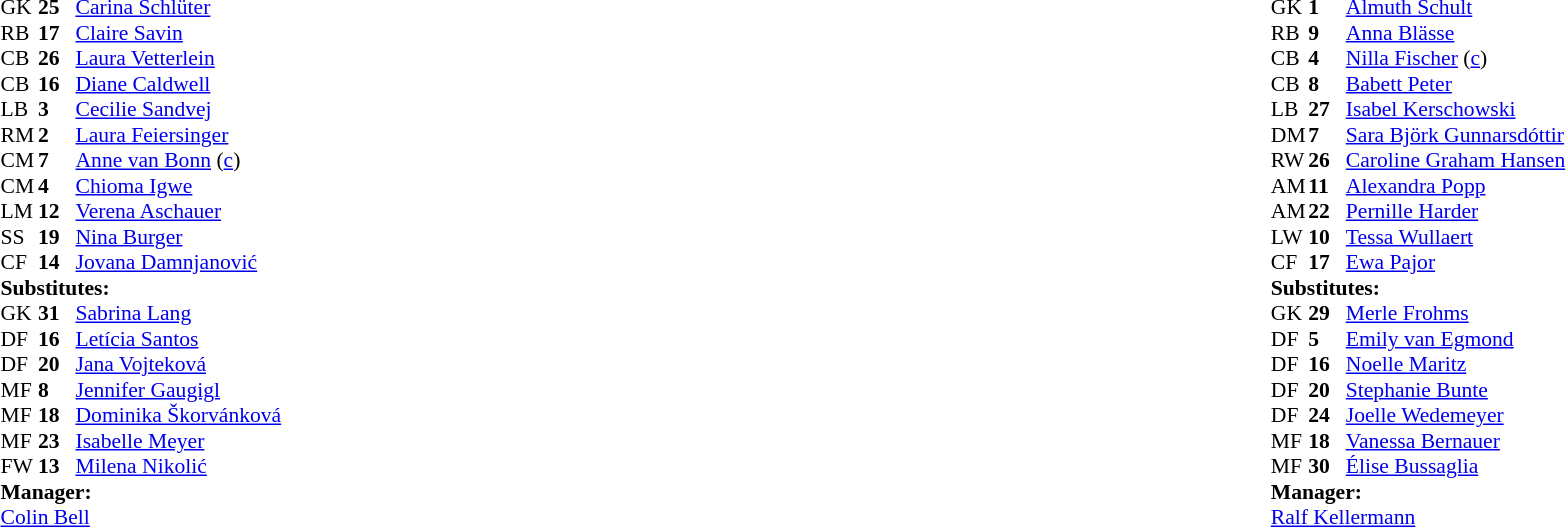<table style="width:100%">
<tr>
<td style="vertical-align:top;width:40%"><br><table style="font-size:90%" cellspacing="0" cellpadding="0">
<tr>
<th width=25></th>
<th width=25></th>
</tr>
<tr>
<td>GK</td>
<td><strong>25</strong></td>
<td> <a href='#'>Carina Schlüter</a></td>
</tr>
<tr>
<td>RB</td>
<td><strong>17</strong></td>
<td> <a href='#'>Claire Savin</a></td>
</tr>
<tr>
<td>CB</td>
<td><strong>26</strong></td>
<td> <a href='#'>Laura Vetterlein</a></td>
<td></td>
</tr>
<tr>
<td>CB</td>
<td><strong>16</strong></td>
<td> <a href='#'>Diane Caldwell</a></td>
</tr>
<tr>
<td>LB</td>
<td><strong>3</strong></td>
<td> <a href='#'>Cecilie Sandvej</a></td>
</tr>
<tr>
<td>RM</td>
<td><strong>2</strong></td>
<td> <a href='#'>Laura Feiersinger</a></td>
<td></td>
<td></td>
</tr>
<tr>
<td>CM</td>
<td><strong>7</strong></td>
<td> <a href='#'>Anne van Bonn</a> (<a href='#'>c</a>)</td>
</tr>
<tr>
<td>CM</td>
<td><strong>4</strong></td>
<td> <a href='#'>Chioma Igwe</a></td>
<td></td>
<td></td>
</tr>
<tr>
<td>LM</td>
<td><strong>12</strong></td>
<td> <a href='#'>Verena Aschauer</a></td>
<td></td>
<td></td>
</tr>
<tr>
<td>SS</td>
<td><strong>19</strong></td>
<td> <a href='#'>Nina Burger</a></td>
</tr>
<tr>
<td>CF</td>
<td><strong>14</strong></td>
<td> <a href='#'>Jovana Damnjanović</a></td>
</tr>
<tr>
<td colspan="4"><strong>Substitutes:</strong></td>
</tr>
<tr>
<td>GK</td>
<td><strong>31</strong></td>
<td> <a href='#'>Sabrina Lang</a></td>
</tr>
<tr>
<td>DF</td>
<td><strong>16</strong></td>
<td> <a href='#'>Letícia Santos</a></td>
</tr>
<tr>
<td>DF</td>
<td><strong>20</strong></td>
<td> <a href='#'>Jana Vojteková</a></td>
<td></td>
<td></td>
</tr>
<tr>
<td>MF</td>
<td><strong>8</strong></td>
<td> <a href='#'>Jennifer Gaugigl</a></td>
</tr>
<tr>
<td>MF</td>
<td><strong>18</strong></td>
<td> <a href='#'>Dominika Škorvánková</a></td>
<td></td>
<td></td>
</tr>
<tr>
<td>MF</td>
<td><strong>23</strong></td>
<td> <a href='#'>Isabelle Meyer</a></td>
</tr>
<tr>
<td>FW</td>
<td><strong>13</strong></td>
<td> <a href='#'>Milena Nikolić</a></td>
<td></td>
<td></td>
</tr>
<tr>
<td colspan="4"><strong>Manager:</strong></td>
</tr>
<tr>
<td colspan="4"><a href='#'>Colin Bell</a></td>
</tr>
</table>
</td>
<td style="vertical-align:top"></td>
<td style="vertical-align:top;width:50%"><br><table cellspacing="0" cellpadding="0" style="font-size:90%;margin:auto">
<tr>
<th width=25></th>
<th width=25></th>
</tr>
<tr>
<td>GK</td>
<td><strong>1</strong></td>
<td> <a href='#'>Almuth Schult</a></td>
</tr>
<tr>
<td>RB</td>
<td><strong>9</strong></td>
<td> <a href='#'>Anna Blässe</a></td>
</tr>
<tr>
<td>CB</td>
<td><strong>4</strong></td>
<td> <a href='#'>Nilla Fischer</a> (<a href='#'>c</a>)</td>
</tr>
<tr>
<td>CB</td>
<td><strong>8</strong></td>
<td> <a href='#'>Babett Peter</a></td>
</tr>
<tr>
<td>LB</td>
<td><strong>27</strong></td>
<td> <a href='#'>Isabel Kerschowski</a></td>
<td></td>
<td></td>
</tr>
<tr>
<td>DM</td>
<td><strong>7</strong></td>
<td> <a href='#'>Sara Björk Gunnarsdóttir</a></td>
<td></td>
</tr>
<tr>
<td>RW</td>
<td><strong>26</strong></td>
<td> <a href='#'>Caroline Graham Hansen</a></td>
</tr>
<tr>
<td>AM</td>
<td><strong>11</strong></td>
<td> <a href='#'>Alexandra Popp</a></td>
<td></td>
</tr>
<tr>
<td>AM</td>
<td><strong>22</strong></td>
<td> <a href='#'>Pernille Harder</a></td>
</tr>
<tr>
<td>LW</td>
<td><strong>10</strong></td>
<td> <a href='#'>Tessa Wullaert</a></td>
<td></td>
<td></td>
</tr>
<tr>
<td>CF</td>
<td><strong>17</strong></td>
<td> <a href='#'>Ewa Pajor</a></td>
<td></td>
<td></td>
</tr>
<tr>
<td colspan="4"><strong>Substitutes:</strong></td>
</tr>
<tr>
<td>GK</td>
<td><strong>29</strong></td>
<td> <a href='#'>Merle Frohms</a></td>
</tr>
<tr>
<td>DF</td>
<td><strong>5</strong></td>
<td> <a href='#'>Emily van Egmond</a></td>
<td></td>
<td></td>
</tr>
<tr>
<td>DF</td>
<td><strong>16</strong></td>
<td> <a href='#'>Noelle Maritz</a></td>
<td></td>
<td></td>
</tr>
<tr>
<td>DF</td>
<td><strong>20</strong></td>
<td> <a href='#'>Stephanie Bunte</a></td>
</tr>
<tr>
<td>DF</td>
<td><strong>24</strong></td>
<td> <a href='#'>Joelle Wedemeyer</a></td>
</tr>
<tr>
<td>MF</td>
<td><strong>18</strong></td>
<td> <a href='#'>Vanessa Bernauer</a></td>
<td></td>
<td></td>
</tr>
<tr>
<td>MF</td>
<td><strong>30</strong></td>
<td> <a href='#'>Élise Bussaglia</a></td>
</tr>
<tr>
<td colspan="4"><strong>Manager:</strong></td>
</tr>
<tr>
<td colspan="4"><a href='#'>Ralf Kellermann</a></td>
</tr>
</table>
</td>
</tr>
</table>
